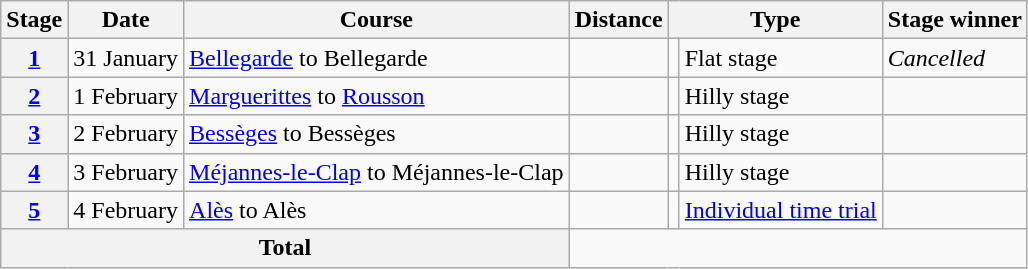<table class="wikitable">
<tr>
<th scope="col">Stage</th>
<th scope="col">Date</th>
<th scope="col">Course</th>
<th scope="col">Distance</th>
<th scope="col" colspan="2">Type</th>
<th scope="col">Stage winner</th>
</tr>
<tr>
<th scope="row"><a href='#'>1</a></th>
<td style="text-align:center;">31 January</td>
<td><a href='#'>Bellegarde</a> to Bellegarde</td>
<td style="text-align:center;"></td>
<td></td>
<td>Flat stage</td>
<td><em>Cancelled</em></td>
</tr>
<tr>
<th scope="row"><a href='#'>2</a></th>
<td style="text-align:center;">1 February</td>
<td><a href='#'>Marguerittes</a> to <a href='#'>Rousson</a></td>
<td style="text-align:center;"></td>
<td></td>
<td>Hilly stage</td>
<td></td>
</tr>
<tr>
<th scope="row"><a href='#'>3</a></th>
<td style="text-align:center;">2 February</td>
<td><a href='#'>Bessèges</a> to Bessèges</td>
<td style="text-align:center;"></td>
<td></td>
<td>Hilly stage</td>
<td></td>
</tr>
<tr>
<th scope="row"><a href='#'>4</a></th>
<td style="text-align:center;">3 February</td>
<td><a href='#'>Méjannes-le-Clap</a> to Méjannes-le-Clap</td>
<td style="text-align:center;"></td>
<td></td>
<td>Hilly stage</td>
<td></td>
</tr>
<tr>
<th scope="row"><a href='#'>5</a></th>
<td style="text-align:center;">4 February</td>
<td><a href='#'>Alès</a> to Alès</td>
<td style="text-align:center;"></td>
<td></td>
<td><a href='#'>Individual time trial</a></td>
<td></td>
</tr>
<tr>
<th colspan="3">Total</th>
<td colspan="4" style="text-align:center;"></td>
</tr>
</table>
